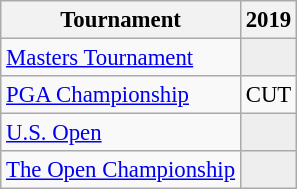<table class="wikitable" style="font-size:95%;text-align:center;">
<tr>
<th>Tournament</th>
<th>2019</th>
</tr>
<tr>
<td align=left><a href='#'>Masters Tournament</a></td>
<td style="background:#eeeeee;"></td>
</tr>
<tr>
<td align=left><a href='#'>PGA Championship</a></td>
<td>CUT</td>
</tr>
<tr>
<td align=left><a href='#'>U.S. Open</a></td>
<td style="background:#eeeeee;"></td>
</tr>
<tr>
<td align=left><a href='#'>The Open Championship</a></td>
<td style="background:#eeeeee;"></td>
</tr>
</table>
